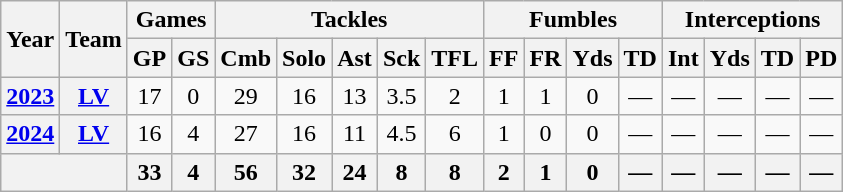<table class="wikitable" style="text-align:center;">
<tr>
<th rowspan="2">Year</th>
<th rowspan="2">Team</th>
<th colspan="2">Games</th>
<th colspan="5">Tackles</th>
<th colspan="4">Fumbles</th>
<th colspan="4">Interceptions</th>
</tr>
<tr>
<th>GP</th>
<th>GS</th>
<th>Cmb</th>
<th>Solo</th>
<th>Ast</th>
<th>Sck</th>
<th>TFL</th>
<th>FF</th>
<th>FR</th>
<th>Yds</th>
<th>TD</th>
<th>Int</th>
<th>Yds</th>
<th>TD</th>
<th>PD</th>
</tr>
<tr>
<th><a href='#'>2023</a></th>
<th><a href='#'>LV</a></th>
<td>17</td>
<td>0</td>
<td>29</td>
<td>16</td>
<td>13</td>
<td>3.5</td>
<td>2</td>
<td>1</td>
<td>1</td>
<td>0</td>
<td>—</td>
<td>—</td>
<td>—</td>
<td>—</td>
<td>—</td>
</tr>
<tr>
<th><a href='#'>2024</a></th>
<th><a href='#'>LV</a></th>
<td>16</td>
<td>4</td>
<td>27</td>
<td>16</td>
<td>11</td>
<td>4.5</td>
<td>6</td>
<td>1</td>
<td>0</td>
<td>0</td>
<td>—</td>
<td>—</td>
<td>—</td>
<td>—</td>
<td>—</td>
</tr>
<tr>
<th colspan="2"></th>
<th>33</th>
<th>4</th>
<th>56</th>
<th>32</th>
<th>24</th>
<th>8</th>
<th>8</th>
<th>2</th>
<th>1</th>
<th>0</th>
<th>—</th>
<th>—</th>
<th>—</th>
<th>—</th>
<th>—</th>
</tr>
</table>
